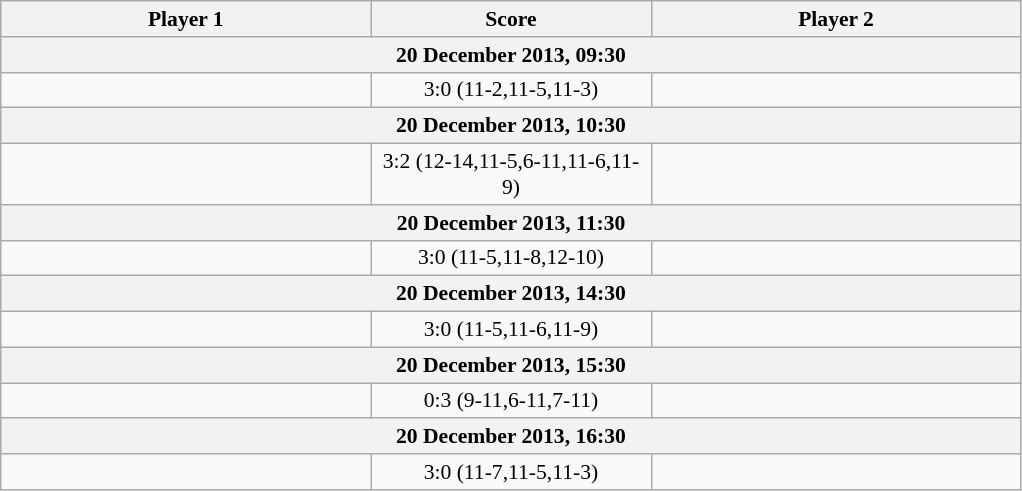<table class="wikitable" style="text-align: center; font-size:90% ">
<tr>
<th align="right" width="240">Player 1</th>
<th width="180">Score</th>
<th align="left" width="240">Player 2</th>
</tr>
<tr>
<th colspan=3>20 December 2013, 09:30</th>
</tr>
<tr>
<td align=right><strong></strong></td>
<td align=center>3:0 (11-2,11-5,11-3)</td>
<td align=left></td>
</tr>
<tr>
<th colspan=3>20 December 2013, 10:30</th>
</tr>
<tr>
<td align=right><strong></strong></td>
<td align=center>3:2 (12-14,11-5,6-11,11-6,11-9)</td>
<td align=left></td>
</tr>
<tr>
<th colspan=3>20 December 2013, 11:30</th>
</tr>
<tr>
<td align=right><strong></strong></td>
<td align=center>3:0 (11-5,11-8,12-10)</td>
<td align=left></td>
</tr>
<tr>
<th colspan=3>20 December 2013, 14:30</th>
</tr>
<tr>
<td align=right><strong></strong></td>
<td align=center>3:0 (11-5,11-6,11-9)</td>
<td align=left></td>
</tr>
<tr>
<th colspan=3>20 December 2013, 15:30</th>
</tr>
<tr>
<td align=right></td>
<td align=center>0:3 (9-11,6-11,7-11)</td>
<td align=left><strong></strong></td>
</tr>
<tr>
<th colspan=3>20 December 2013, 16:30</th>
</tr>
<tr>
<td align=right><strong></strong></td>
<td align=center>3:0 (11-7,11-5,11-3)</td>
<td align=left></td>
</tr>
</table>
